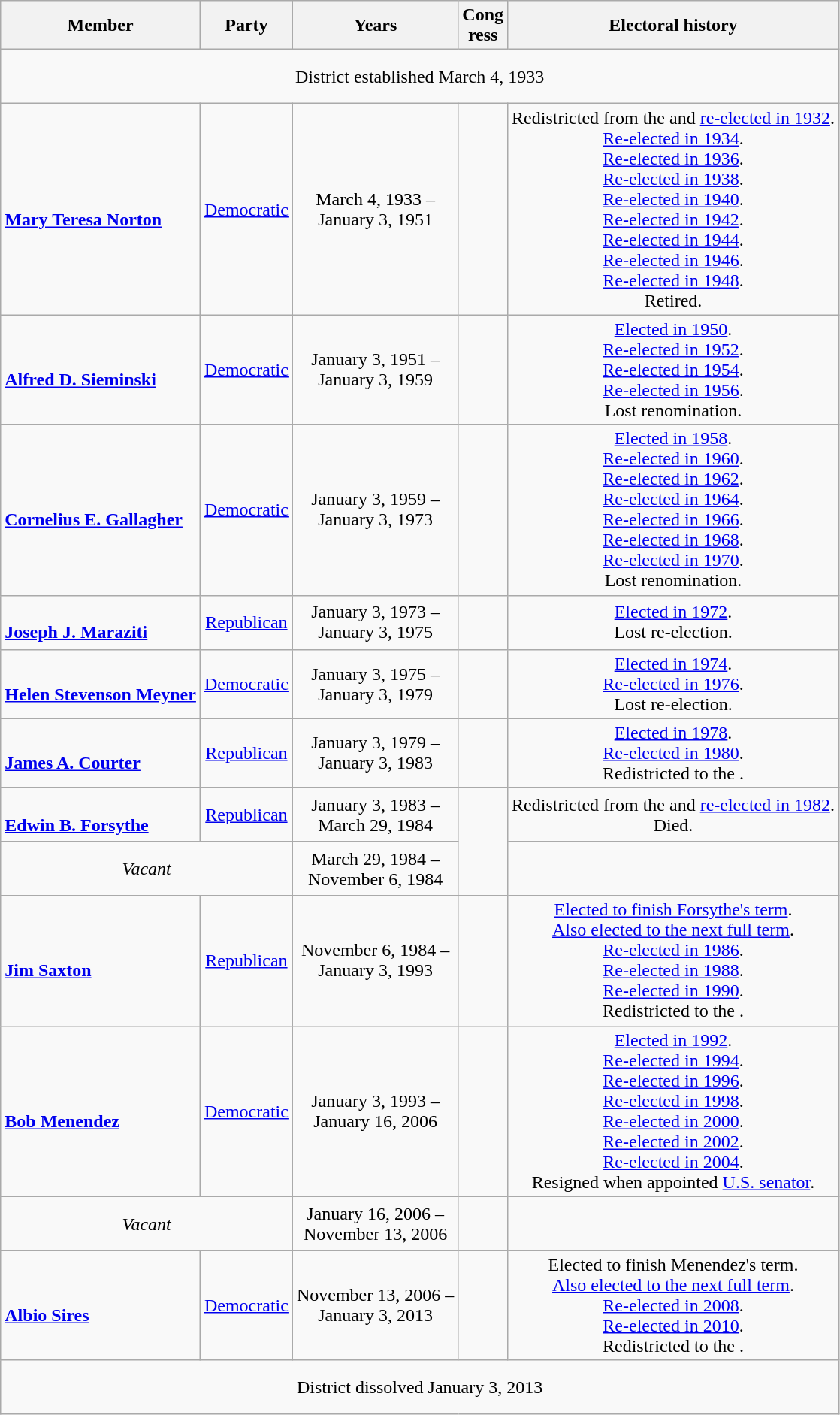<table class=wikitable style="text-align:center">
<tr>
<th>Member</th>
<th>Party</th>
<th>Years</th>
<th>Cong<br>ress</th>
<th>Electoral history</th>
</tr>
<tr style="height:3em">
<td colspan=5>District established March 4, 1933</td>
</tr>
<tr style="height:3em">
<td align=left><br><strong><a href='#'>Mary Teresa Norton</a></strong><br></td>
<td><a href='#'>Democratic</a></td>
<td nowrap>March 4, 1933 –<br>January 3, 1951</td>
<td></td>
<td>Redistricted from the  and <a href='#'>re-elected in 1932</a>.<br><a href='#'>Re-elected in 1934</a>.<br><a href='#'>Re-elected in 1936</a>.<br><a href='#'>Re-elected in 1938</a>.<br><a href='#'>Re-elected in 1940</a>.<br><a href='#'>Re-elected in 1942</a>.<br><a href='#'>Re-elected in 1944</a>.<br><a href='#'>Re-elected in 1946</a>.<br><a href='#'>Re-elected in 1948</a>.<br>Retired.</td>
</tr>
<tr style="height:3em">
<td align=left><br><strong><a href='#'>Alfred D. Sieminski</a></strong><br></td>
<td><a href='#'>Democratic</a></td>
<td nowrap>January 3, 1951 –<br>January 3, 1959</td>
<td></td>
<td><a href='#'>Elected in 1950</a>.<br><a href='#'>Re-elected in 1952</a>.<br><a href='#'>Re-elected in 1954</a>.<br><a href='#'>Re-elected in 1956</a>.<br>Lost renomination.</td>
</tr>
<tr style="height:3em">
<td align=left><br><strong><a href='#'>Cornelius E. Gallagher</a></strong><br></td>
<td><a href='#'>Democratic</a></td>
<td nowrap>January 3, 1959 –<br>January 3, 1973</td>
<td></td>
<td><a href='#'>Elected in 1958</a>.<br><a href='#'>Re-elected in 1960</a>.<br><a href='#'>Re-elected in 1962</a>.<br><a href='#'>Re-elected in 1964</a>.<br><a href='#'>Re-elected in 1966</a>.<br><a href='#'>Re-elected in 1968</a>.<br><a href='#'>Re-elected in 1970</a>.<br>Lost renomination.</td>
</tr>
<tr style="height:3em">
<td align=left><br><strong><a href='#'>Joseph J. Maraziti</a></strong><br></td>
<td><a href='#'>Republican</a></td>
<td nowrap>January 3, 1973 –<br>January 3, 1975</td>
<td></td>
<td><a href='#'>Elected in 1972</a>.<br>Lost re-election.</td>
</tr>
<tr style="height:3em">
<td align=left><br><strong><a href='#'>Helen Stevenson Meyner</a></strong><br></td>
<td><a href='#'>Democratic</a></td>
<td nowrap>January 3, 1975 –<br>January 3, 1979</td>
<td></td>
<td><a href='#'>Elected in 1974</a>.<br><a href='#'>Re-elected in 1976</a>.<br>Lost re-election.</td>
</tr>
<tr style="height:3em">
<td align=left><br><strong><a href='#'>James A. Courter</a></strong><br></td>
<td><a href='#'>Republican</a></td>
<td nowrap>January 3, 1979 –<br>January 3, 1983</td>
<td></td>
<td><a href='#'>Elected in 1978</a>.<br><a href='#'>Re-elected in 1980</a>.<br>Redistricted to the .</td>
</tr>
<tr style="height:3em">
<td align=left><br><strong><a href='#'>Edwin B. Forsythe</a></strong><br></td>
<td><a href='#'>Republican</a></td>
<td nowrap>January 3, 1983 –<br>March 29, 1984</td>
<td rowspan=2></td>
<td>Redistricted from the  and <a href='#'>re-elected in 1982</a>.<br>Died.</td>
</tr>
<tr style="height:3em">
<td colspan=2><em>Vacant</em></td>
<td nowrap>March 29, 1984 –<br>November 6, 1984</td>
<td></td>
</tr>
<tr style="height:3em">
<td align=left><br><strong><a href='#'>Jim Saxton</a></strong><br></td>
<td><a href='#'>Republican</a></td>
<td nowrap>November 6, 1984 –<br>January 3, 1993</td>
<td></td>
<td><a href='#'>Elected to finish Forsythe's term</a>.<br><a href='#'>Also elected to the next full term</a>.<br><a href='#'>Re-elected in 1986</a>.<br><a href='#'>Re-elected in 1988</a>.<br><a href='#'>Re-elected in 1990</a>.<br>Redistricted to the .</td>
</tr>
<tr style="height:3em">
<td align=left><br><strong><a href='#'>Bob Menendez</a></strong><br></td>
<td><a href='#'>Democratic</a></td>
<td nowrap>January 3, 1993 –<br>January 16, 2006</td>
<td></td>
<td><a href='#'>Elected in 1992</a>.<br><a href='#'>Re-elected in 1994</a>.<br><a href='#'>Re-elected in 1996</a>.<br><a href='#'>Re-elected in 1998</a>.<br><a href='#'>Re-elected in 2000</a>.<br><a href='#'>Re-elected in 2002</a>.<br><a href='#'>Re-elected in 2004</a>.<br>Resigned when appointed <a href='#'>U.S. senator</a>.</td>
</tr>
<tr style="height:3em">
<td colspan=2><em>Vacant</em></td>
<td nowrap>January 16, 2006 –<br>November 13, 2006</td>
<td></td>
<td></td>
</tr>
<tr>
<td align=left><br><strong><a href='#'>Albio Sires</a></strong><br></td>
<td><a href='#'>Democratic</a></td>
<td nowrap>November 13, 2006 –<br>January 3, 2013</td>
<td></td>
<td>Elected to finish Menendez's term.<br><a href='#'>Also elected to the next full term</a>.<br><a href='#'>Re-elected in 2008</a>.<br><a href='#'>Re-elected in 2010</a>.<br>Redistricted to the .</td>
</tr>
<tr style="height:3em">
<td colspan=5>District dissolved January 3, 2013</td>
</tr>
</table>
